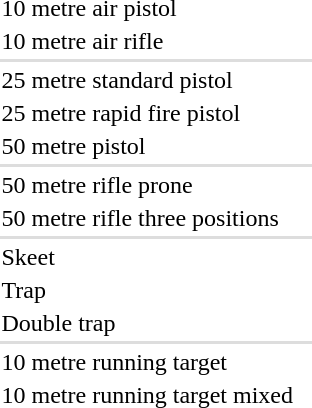<table>
<tr>
<td>10 metre air pistol</td>
<td></td>
<td></td>
<td></td>
</tr>
<tr>
<td>10 metre air rifle</td>
<td></td>
<td></td>
<td></td>
</tr>
<tr bgcolor=#DDDDDD>
<td colspan=7></td>
</tr>
<tr>
<td>25 metre standard pistol</td>
<td></td>
<td></td>
<td></td>
</tr>
<tr>
<td>25 metre rapid fire pistol</td>
<td></td>
<td></td>
<td></td>
</tr>
<tr>
<td>50 metre pistol</td>
<td></td>
<td></td>
<td></td>
</tr>
<tr bgcolor=#DDDDDD>
<td colspan=7></td>
</tr>
<tr>
<td>50 metre rifle prone</td>
<td></td>
<td></td>
<td></td>
</tr>
<tr>
<td>50 metre rifle three positions</td>
<td></td>
<td></td>
<td></td>
</tr>
<tr bgcolor=#DDDDDD>
<td colspan=7></td>
</tr>
<tr>
<td>Skeet</td>
<td></td>
<td></td>
<td></td>
</tr>
<tr>
<td>Trap</td>
<td></td>
<td></td>
<td></td>
</tr>
<tr>
<td>Double trap</td>
<td></td>
<td></td>
<td></td>
</tr>
<tr bgcolor=#DDDDDD>
<td colspan=7></td>
</tr>
<tr>
<td>10 metre running target</td>
<td></td>
<td></td>
<td></td>
</tr>
<tr>
<td>10 metre running target mixed</td>
<td></td>
<td></td>
<td></td>
</tr>
</table>
